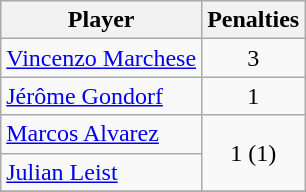<table class="wikitable">
<tr>
<th>Player</th>
<th>Penalties</th>
</tr>
<tr>
<td> <a href='#'>Vincenzo Marchese</a></td>
<td align=center>3</td>
</tr>
<tr>
<td> <a href='#'>Jérôme Gondorf</a></td>
<td align=center>1</td>
</tr>
<tr>
<td> <a href='#'>Marcos Alvarez</a></td>
<td rowspan="2" align=center>1 (1)</td>
</tr>
<tr>
<td> <a href='#'>Julian Leist</a></td>
</tr>
<tr>
</tr>
</table>
